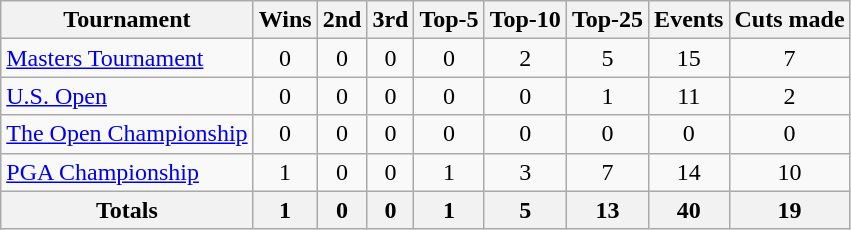<table class=wikitable style=text-align:center>
<tr>
<th>Tournament</th>
<th>Wins</th>
<th>2nd</th>
<th>3rd</th>
<th>Top-5</th>
<th>Top-10</th>
<th>Top-25</th>
<th>Events</th>
<th>Cuts made</th>
</tr>
<tr>
<td align=left><a href='#'>Masters Tournament</a></td>
<td>0</td>
<td>0</td>
<td>0</td>
<td>0</td>
<td>2</td>
<td>5</td>
<td>15</td>
<td>7</td>
</tr>
<tr>
<td align=left><a href='#'>U.S. Open</a></td>
<td>0</td>
<td>0</td>
<td>0</td>
<td>0</td>
<td>0</td>
<td>1</td>
<td>11</td>
<td>2</td>
</tr>
<tr>
<td align=left><a href='#'>The Open Championship</a></td>
<td>0</td>
<td>0</td>
<td>0</td>
<td>0</td>
<td>0</td>
<td>0</td>
<td>0</td>
<td>0</td>
</tr>
<tr>
<td align=left><a href='#'>PGA Championship</a></td>
<td>1</td>
<td>0</td>
<td>0</td>
<td>1</td>
<td>3</td>
<td>7</td>
<td>14</td>
<td>10</td>
</tr>
<tr>
<th>Totals</th>
<th>1</th>
<th>0</th>
<th>0</th>
<th>1</th>
<th>5</th>
<th>13</th>
<th>40</th>
<th>19</th>
</tr>
</table>
